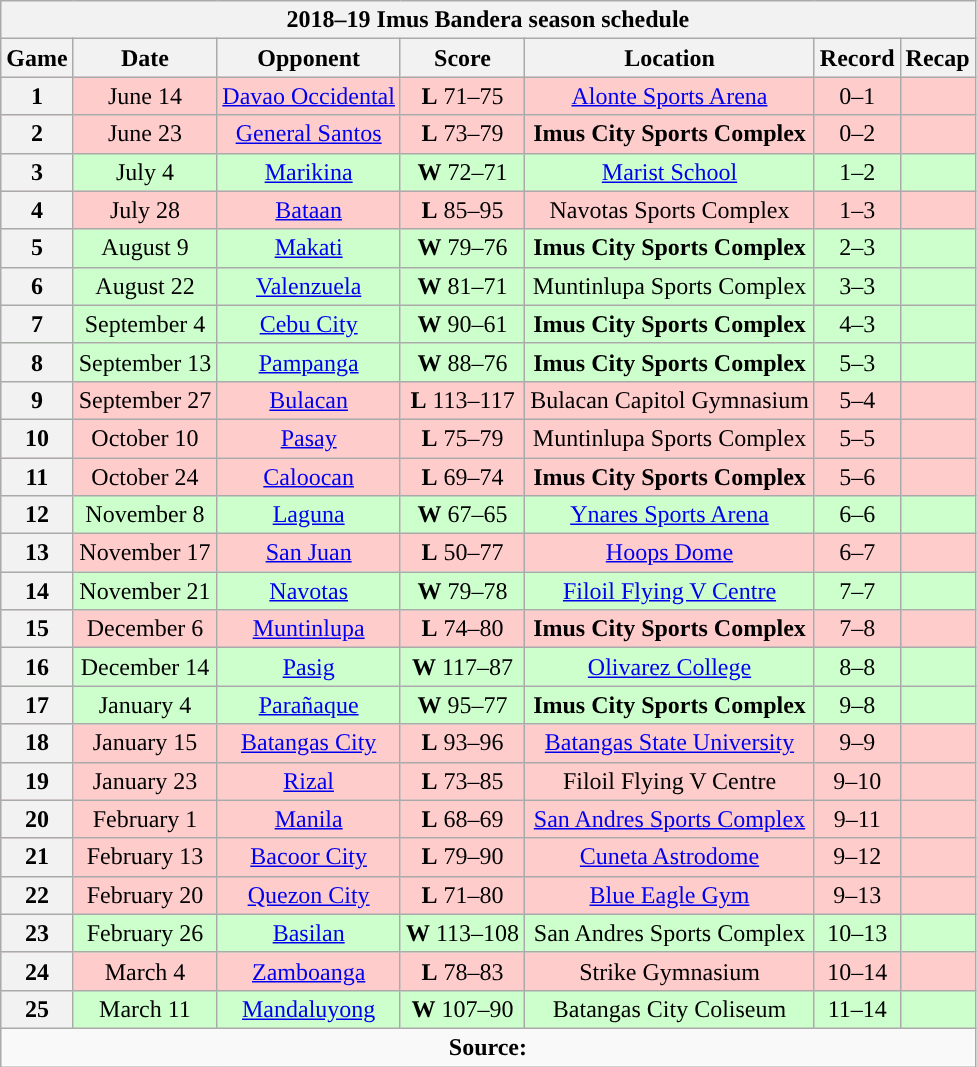<table class="wikitable" style="text-align:center">
<tr>
<th colspan=7>2018–19 Imus Bandera season schedule</th>
</tr>
<tr>
<th>Game</th>
<th>Date</th>
<th>Opponent</th>
<th>Score</th>
<th>Location</th>
<th>Record</th>
<th>Recap<br></th>
</tr>
<tr style="background:#fcc">
<th>1</th>
<td>June 14</td>
<td><a href='#'>Davao Occidental</a></td>
<td><strong>L</strong> 71–75</td>
<td><a href='#'>Alonte Sports Arena</a></td>
<td>0–1</td>
<td></td>
</tr>
<tr style="background:#fcc">
<th>2</th>
<td>June 23</td>
<td><a href='#'>General Santos</a></td>
<td><strong>L</strong> 73–79</td>
<td><strong>Imus City Sports Complex</strong></td>
<td>0–2</td>
<td></td>
</tr>
<tr style="background:#cfc">
<th>3</th>
<td>July 4</td>
<td><a href='#'>Marikina</a></td>
<td><strong>W</strong> 72–71</td>
<td><a href='#'>Marist School</a></td>
<td>1–2</td>
<td></td>
</tr>
<tr style="background:#fcc">
<th>4</th>
<td>July 28</td>
<td><a href='#'>Bataan</a></td>
<td><strong>L</strong> 85–95</td>
<td>Navotas Sports Complex</td>
<td>1–3</td>
<td></td>
</tr>
<tr style="background:#cfc">
<th>5</th>
<td>August 9</td>
<td><a href='#'>Makati</a></td>
<td><strong>W</strong> 79–76</td>
<td><strong>Imus City Sports Complex</strong></td>
<td>2–3</td>
<td></td>
</tr>
<tr style="background:#cfc">
<th>6</th>
<td>August 22</td>
<td><a href='#'>Valenzuela</a></td>
<td><strong>W</strong> 81–71</td>
<td>Muntinlupa Sports Complex</td>
<td>3–3</td>
<td></td>
</tr>
<tr style="background:#cfc">
<th>7</th>
<td>September 4</td>
<td><a href='#'>Cebu City</a></td>
<td><strong>W</strong> 90–61</td>
<td><strong>Imus City Sports Complex</strong></td>
<td>4–3</td>
<td></td>
</tr>
<tr style="background:#cfc">
<th>8</th>
<td>September 13</td>
<td><a href='#'>Pampanga</a></td>
<td><strong>W</strong> 88–76</td>
<td><strong>Imus City Sports Complex</strong></td>
<td>5–3</td>
<td></td>
</tr>
<tr style="background:#fcc">
<th>9</th>
<td>September 27</td>
<td><a href='#'>Bulacan</a></td>
<td><strong>L</strong> 113–117 </td>
<td>Bulacan Capitol Gymnasium</td>
<td>5–4</td>
<td><br></td>
</tr>
<tr style="background:#fcc">
<th>10</th>
<td>October 10</td>
<td><a href='#'>Pasay</a></td>
<td><strong>L</strong> 75–79</td>
<td>Muntinlupa Sports Complex</td>
<td>5–5</td>
<td></td>
</tr>
<tr style="background:#fcc">
<th>11</th>
<td>October 24</td>
<td><a href='#'>Caloocan</a></td>
<td><strong>L</strong> 69–74</td>
<td><strong>Imus City Sports Complex</strong></td>
<td>5–6</td>
<td></td>
</tr>
<tr style="background:#cfc">
<th>12</th>
<td>November 8</td>
<td><a href='#'>Laguna</a></td>
<td><strong>W</strong> 67–65</td>
<td><a href='#'>Ynares Sports Arena</a></td>
<td>6–6</td>
<td></td>
</tr>
<tr style="background:#fcc">
<th>13</th>
<td>November 17</td>
<td><a href='#'>San Juan</a></td>
<td><strong>L</strong> 50–77</td>
<td><a href='#'>Hoops Dome</a></td>
<td>6–7</td>
<td></td>
</tr>
<tr style="background:#cfc">
<th>14</th>
<td>November 21</td>
<td><a href='#'>Navotas</a></td>
<td><strong>W</strong> 79–78</td>
<td><a href='#'>Filoil Flying V Centre</a></td>
<td>7–7</td>
<td></td>
</tr>
<tr style="background:#fcc">
<th>15</th>
<td>December 6</td>
<td><a href='#'>Muntinlupa</a></td>
<td><strong>L</strong> 74–80</td>
<td><strong>Imus City Sports Complex</strong></td>
<td>7–8</td>
<td></td>
</tr>
<tr style="background:#cfc">
<th>16</th>
<td>December 14</td>
<td><a href='#'>Pasig</a></td>
<td><strong>W</strong> 117–87</td>
<td><a href='#'>Olivarez College</a></td>
<td>8–8</td>
<td><br></td>
</tr>
<tr style="background:#cfc">
<th>17</th>
<td>January 4</td>
<td><a href='#'>Parañaque</a></td>
<td><strong>W</strong> 95–77</td>
<td><strong>Imus City Sports Complex</strong></td>
<td>9–8</td>
<td></td>
</tr>
<tr style="background:#fcc">
<th>18</th>
<td>January 15</td>
<td><a href='#'>Batangas City</a></td>
<td><strong>L</strong> 93–96</td>
<td><a href='#'>Batangas State University</a></td>
<td>9–9</td>
<td></td>
</tr>
<tr style="background:#fcc">
<th>19</th>
<td>January 23</td>
<td><a href='#'>Rizal</a></td>
<td><strong>L</strong> 73–85</td>
<td>Filoil Flying V Centre</td>
<td>9–10</td>
<td></td>
</tr>
<tr style="background:#fcc">
<th>20</th>
<td>February 1</td>
<td><a href='#'>Manila</a></td>
<td><strong>L</strong> 68–69</td>
<td><a href='#'>San Andres Sports Complex</a></td>
<td>9–11</td>
<td></td>
</tr>
<tr style="background:#fcc">
<th>21</th>
<td>February 13</td>
<td><a href='#'>Bacoor City</a></td>
<td><strong>L</strong> 79–90</td>
<td><a href='#'>Cuneta Astrodome</a></td>
<td>9–12</td>
<td></td>
</tr>
<tr style="background:#fcc">
<th>22</th>
<td>February 20</td>
<td><a href='#'>Quezon City</a></td>
<td><strong>L</strong> 71–80</td>
<td><a href='#'>Blue Eagle Gym</a></td>
<td>9–13</td>
<td></td>
</tr>
<tr style="background:#cfc">
<th>23</th>
<td>February 26</td>
<td><a href='#'>Basilan</a></td>
<td><strong>W</strong> 113–108</td>
<td>San Andres Sports Complex</td>
<td>10–13</td>
<td></td>
</tr>
<tr style="background:#fcc">
<th>24</th>
<td>March 4</td>
<td><a href='#'>Zamboanga</a></td>
<td><strong>L</strong> 78–83</td>
<td>Strike Gymnasium</td>
<td>10–14</td>
<td></td>
</tr>
<tr style="background:#cfc">
<th>25</th>
<td>March 11</td>
<td><a href='#'>Mandaluyong</a></td>
<td><strong>W</strong> 107–90</td>
<td>Batangas City Coliseum</td>
<td>11–14</td>
<td></td>
</tr>
<tr>
<td colspan=7 align=center><strong>Source: </strong></td>
</tr>
</table>
